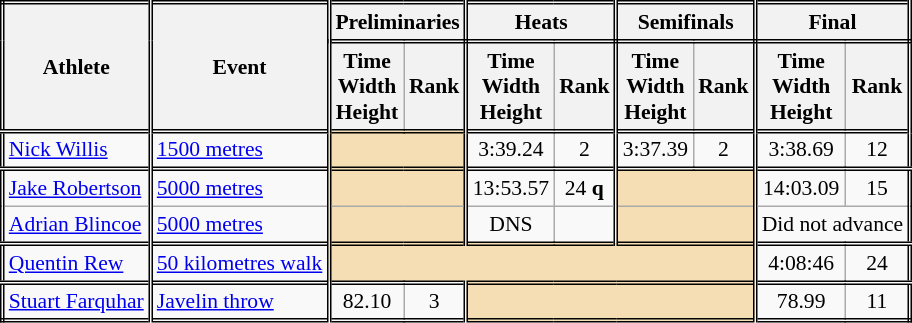<table class=wikitable style="font-size:90%; border: double;">
<tr>
<th rowspan="2" style="border-right:double">Athlete</th>
<th rowspan="2" style="border-right:double">Event</th>
<th colspan="2" style="border-right:double; border-bottom:double;">Preliminaries</th>
<th colspan="2" style="border-right:double; border-bottom:double;">Heats</th>
<th colspan="2" style="border-right:double; border-bottom:double;">Semifinals</th>
<th colspan="2" style="border-right:double; border-bottom:double;">Final</th>
</tr>
<tr>
<th>Time<br>Width<br>Height</th>
<th style="border-right:double">Rank</th>
<th>Time<br>Width<br>Height</th>
<th style="border-right:double">Rank</th>
<th>Time<br>Width<br>Height</th>
<th style="border-right:double">Rank</th>
<th>Time<br>Width<br>Height</th>
<th style="border-right:double">Rank</th>
</tr>
<tr style="border-top: double;">
<td style="border-right:double"><a href='#'>Nick Willis</a></td>
<td style="border-right:double"><a href='#'>1500 metres</a></td>
<td style="border-right:double" colspan= 2 bgcolor="wheat"></td>
<td align=center>3:39.24</td>
<td align=center style="border-right:double">2</td>
<td align=center>3:37.39</td>
<td align=center style="border-right:double">2</td>
<td align=center>3:38.69</td>
<td align=center>12</td>
</tr>
<tr style="border-top: double;">
<td style="border-right:double"><a href='#'>Jake Robertson</a></td>
<td style="border-right:double"><a href='#'>5000 metres</a></td>
<td style="border-right:double" colspan= 2 bgcolor="wheat"></td>
<td align=center>13:53.57</td>
<td align=center style="border-right:double">24 <strong>q</strong></td>
<td style="border-right:double" colspan= 2 bgcolor="wheat"></td>
<td align=center>14:03.09</td>
<td align=center>15</td>
</tr>
<tr>
<td style="border-right:double"><a href='#'>Adrian Blincoe</a></td>
<td style="border-right:double"><a href='#'>5000 metres</a></td>
<td style="border-right:double" colspan= 2 bgcolor="wheat"></td>
<td align=center>DNS</td>
<td align=center style="border-right:double"></td>
<td style="border-right:double" colspan= 2 bgcolor="wheat"></td>
<td colspan="2" align=center>Did not advance</td>
</tr>
<tr style="border-top: double;">
<td style="border-right:double"><a href='#'>Quentin Rew</a></td>
<td style="border-right:double"><a href='#'>50 kilometres walk</a></td>
<td style="border-right:double" colspan= 6 bgcolor="wheat"></td>
<td align=center>4:08:46</td>
<td align=center>24</td>
</tr>
<tr style="border-top: double;">
<td style="border-right:double"><a href='#'>Stuart Farquhar</a></td>
<td style="border-right:double"><a href='#'>Javelin throw</a></td>
<td align=center>82.10</td>
<td align=center style="border-right:double">3</td>
<td style="border-right:double" colspan= 4 bgcolor="wheat"></td>
<td align=center>78.99</td>
<td align=center>11</td>
</tr>
</table>
